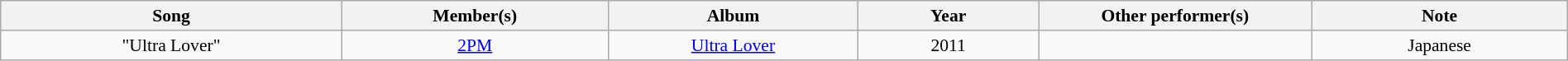<table class="wikitable" style="margin:0.5em auto; clear:both; font-size:.9em; text-align:center; width:100%">
<tr>
<th width="500">Song</th>
<th width="350">Member(s)</th>
<th width="350">Album</th>
<th width="250">Year</th>
<th width="350">Other performer(s)</th>
<th width="350">Note</th>
</tr>
<tr>
<td>"Ultra Lover"</td>
<td><a href='#'>2PM</a></td>
<td><a href='#'>Ultra Lover</a></td>
<td>2011</td>
<td></td>
<td>Japanese</td>
</tr>
</table>
